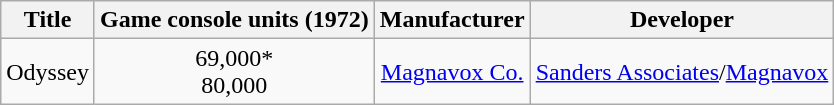<table class="wikitable sortable" style="text-align:center">
<tr>
<th>Title</th>
<th>Game console units (1972)</th>
<th>Manufacturer</th>
<th>Developer</th>
</tr>
<tr>
<td>Odyssey</td>
<td>69,000*<br>80,000</td>
<td><a href='#'>Magnavox Co.</a></td>
<td><a href='#'>Sanders Associates</a>/<a href='#'>Magnavox</a></td>
</tr>
</table>
